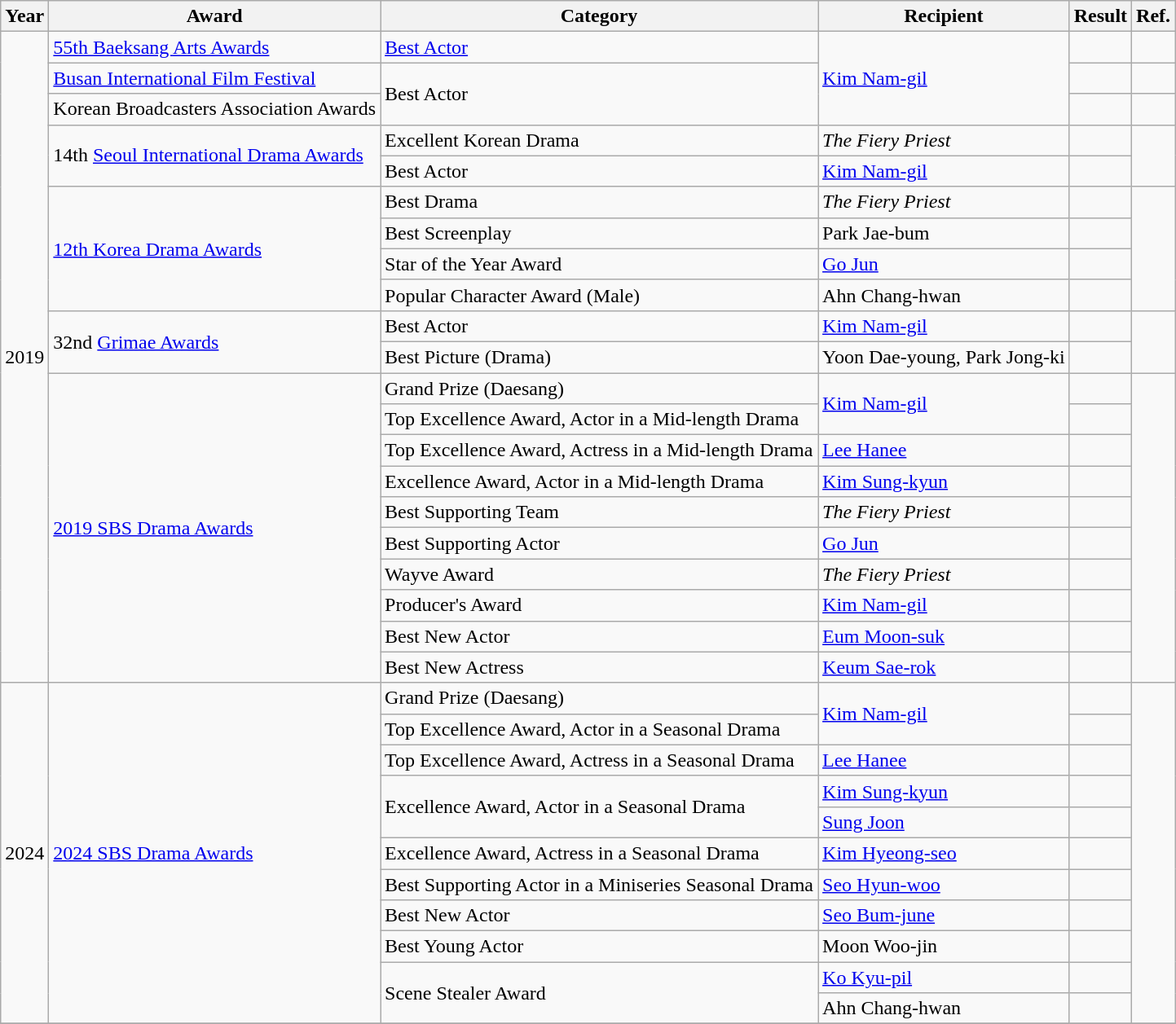<table class="wikitable">
<tr>
<th>Year</th>
<th>Award</th>
<th>Category</th>
<th>Recipient</th>
<th>Result</th>
<th>Ref.</th>
</tr>
<tr>
<td rowspan="21">2019</td>
<td><a href='#'>55th Baeksang Arts Awards</a></td>
<td><a href='#'>Best Actor</a></td>
<td rowspan=3><a href='#'>Kim Nam-gil</a></td>
<td></td>
<td></td>
</tr>
<tr>
<td><a href='#'>Busan International Film Festival</a></td>
<td rowspan=2>Best Actor</td>
<td></td>
<td></td>
</tr>
<tr>
<td>Korean Broadcasters Association Awards</td>
<td></td>
<td></td>
</tr>
<tr>
<td rowspan="2">14th <a href='#'>Seoul International Drama Awards</a></td>
<td>Excellent Korean Drama</td>
<td><em>The Fiery Priest</em></td>
<td></td>
<td rowspan="2"></td>
</tr>
<tr>
<td>Best Actor</td>
<td><a href='#'>Kim Nam-gil</a></td>
<td></td>
</tr>
<tr>
<td rowspan=4><a href='#'>12th Korea Drama Awards</a></td>
<td>Best Drama</td>
<td><em>The Fiery Priest</em></td>
<td></td>
<td rowspan=4></td>
</tr>
<tr>
<td>Best Screenplay</td>
<td>Park Jae-bum</td>
<td></td>
</tr>
<tr>
<td>Star of the Year Award</td>
<td><a href='#'>Go Jun</a></td>
<td></td>
</tr>
<tr>
<td>Popular Character Award (Male)</td>
<td>Ahn Chang-hwan</td>
<td></td>
</tr>
<tr>
<td rowspan=2>32nd <a href='#'>Grimae Awards</a></td>
<td>Best Actor</td>
<td><a href='#'>Kim Nam-gil</a></td>
<td></td>
<td rowspan=2></td>
</tr>
<tr>
<td>Best Picture (Drama)</td>
<td>Yoon Dae-young, Park Jong-ki</td>
<td></td>
</tr>
<tr>
<td rowspan=10><a href='#'>2019 SBS Drama Awards</a></td>
<td>Grand Prize (Daesang)</td>
<td rowspan=2><a href='#'>Kim Nam-gil</a></td>
<td></td>
<td rowspan=10></td>
</tr>
<tr>
<td>Top Excellence Award, Actor in a Mid-length Drama</td>
<td></td>
</tr>
<tr>
<td>Top Excellence Award, Actress in a Mid-length Drama</td>
<td><a href='#'>Lee Hanee</a></td>
<td></td>
</tr>
<tr>
<td>Excellence Award, Actor in a Mid-length Drama</td>
<td><a href='#'>Kim Sung-kyun</a></td>
<td></td>
</tr>
<tr>
<td>Best Supporting Team</td>
<td><em>The Fiery Priest</em></td>
<td></td>
</tr>
<tr>
<td>Best Supporting Actor</td>
<td><a href='#'>Go Jun</a></td>
<td></td>
</tr>
<tr>
<td>Wayve Award</td>
<td><em>The Fiery Priest</em></td>
<td></td>
</tr>
<tr>
<td>Producer's Award</td>
<td><a href='#'>Kim Nam-gil</a></td>
<td></td>
</tr>
<tr>
<td>Best New Actor</td>
<td><a href='#'>Eum Moon-suk</a></td>
<td></td>
</tr>
<tr>
<td>Best New Actress</td>
<td><a href='#'>Keum Sae-rok</a></td>
<td></td>
</tr>
<tr>
<td rowspan="11">2024</td>
<td rowspan=11><a href='#'>2024 SBS Drama Awards</a></td>
<td>Grand Prize (Daesang)</td>
<td rowspan=2><a href='#'>Kim Nam-gil</a></td>
<td></td>
<td rowspan=11></td>
</tr>
<tr>
<td>Top Excellence Award, Actor in a Seasonal Drama</td>
<td></td>
</tr>
<tr>
<td>Top Excellence Award, Actress in a Seasonal Drama</td>
<td><a href='#'>Lee Hanee</a></td>
<td></td>
</tr>
<tr>
<td rowspan=2>Excellence Award, Actor in a Seasonal Drama</td>
<td><a href='#'>Kim Sung-kyun</a></td>
<td></td>
</tr>
<tr>
<td><a href='#'>Sung Joon</a></td>
<td></td>
</tr>
<tr>
<td>Excellence Award, Actress in a Seasonal Drama</td>
<td><a href='#'>Kim Hyeong-seo</a></td>
<td></td>
</tr>
<tr>
<td>Best Supporting Actor in a Miniseries Seasonal Drama</td>
<td><a href='#'>Seo Hyun-woo</a></td>
<td></td>
</tr>
<tr>
<td>Best New Actor</td>
<td><a href='#'>Seo Bum-june</a></td>
<td></td>
</tr>
<tr>
<td>Best Young Actor</td>
<td>Moon Woo-jin</td>
<td></td>
</tr>
<tr>
<td rowspan=2>Scene Stealer Award</td>
<td><a href='#'>Ko Kyu-pil</a></td>
<td></td>
</tr>
<tr>
<td>Ahn Chang-hwan</td>
<td></td>
</tr>
<tr>
</tr>
</table>
